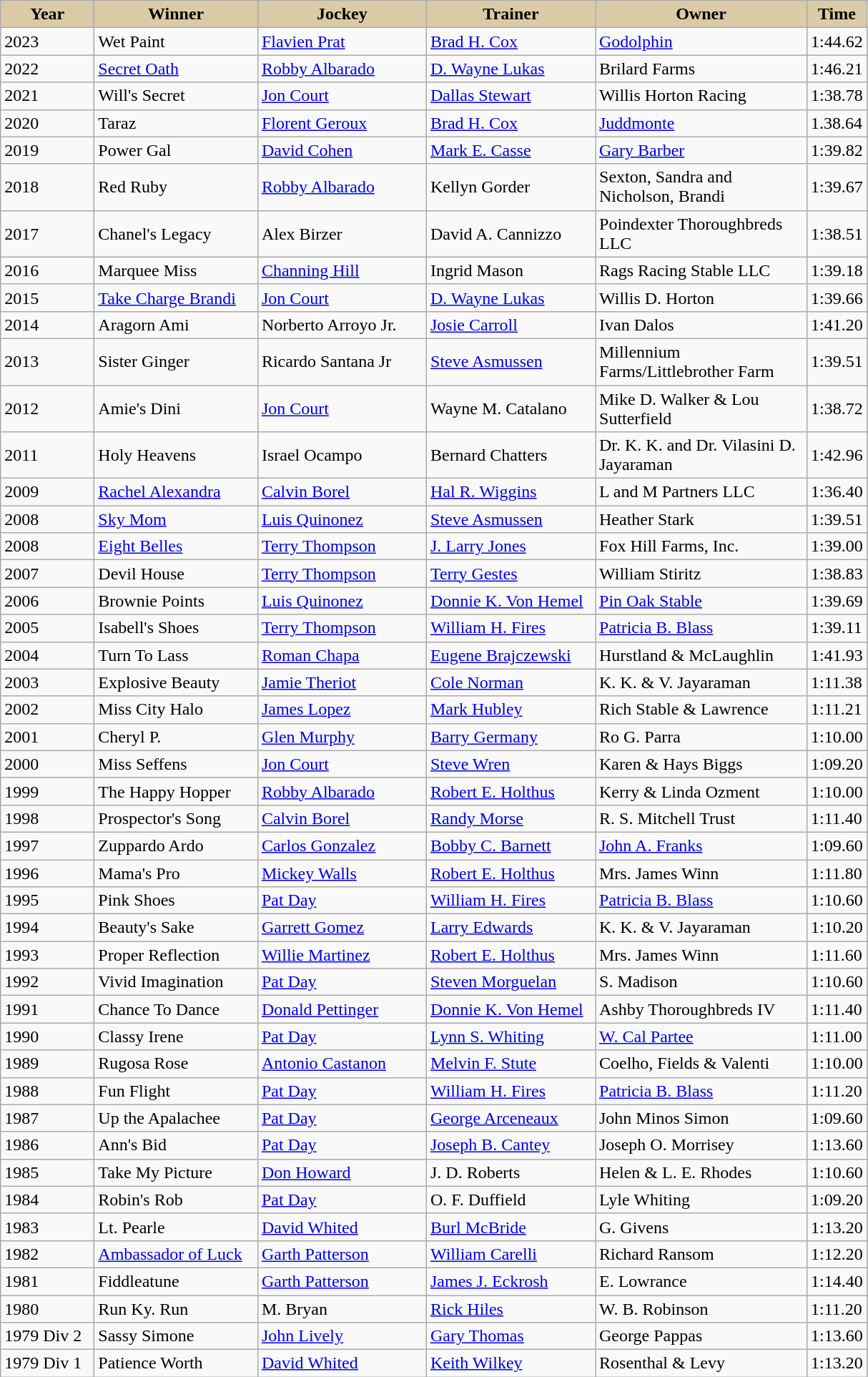<table class="wikitable sortable">
<tr>
<th style="background-color:#DACAA5; width:80px">Year<br></th>
<th style="background-color:#DACAA5; width:145px">Winner<br></th>
<th style="background-color:#DACAA5; width:150px">Jockey<br></th>
<th style="background-color:#DACAA5; width:150px">Trainer<br></th>
<th style="background-color:#DACAA5; width:190px">Owner<br></th>
<th style="background-color:#DACAA5">Time</th>
</tr>
<tr>
<td>2023</td>
<td>Wet Paint</td>
<td><a href='#'>Flavien Prat</a></td>
<td><a href='#'>Brad H. Cox</a></td>
<td><a href='#'>Godolphin</a></td>
<td>1:44.62</td>
</tr>
<tr>
<td>2022</td>
<td><a href='#'>Secret Oath</a></td>
<td><a href='#'>Robby Albarado</a></td>
<td><a href='#'>D. Wayne Lukas</a></td>
<td>Brilard Farms</td>
<td>1:46.21</td>
</tr>
<tr>
<td>2021</td>
<td>Will's Secret</td>
<td><a href='#'>Jon Court</a></td>
<td><a href='#'>Dallas Stewart</a></td>
<td>Willis Horton Racing</td>
<td>1:38.78</td>
</tr>
<tr>
<td>2020</td>
<td>Taraz</td>
<td><a href='#'>Florent Geroux</a></td>
<td><a href='#'>Brad H. Cox</a></td>
<td><a href='#'>Juddmonte</a></td>
<td>1.38.64</td>
</tr>
<tr>
<td>2019</td>
<td>Power Gal</td>
<td><a href='#'>David Cohen</a></td>
<td><a href='#'>Mark E. Casse</a></td>
<td><a href='#'>Gary Barber</a></td>
<td>1:39.82</td>
</tr>
<tr>
<td>2018</td>
<td>Red Ruby</td>
<td><a href='#'>Robby Albarado</a></td>
<td>Kellyn Gorder</td>
<td>Sexton, Sandra and Nicholson, Brandi</td>
<td>1:39.67</td>
</tr>
<tr>
<td>2017</td>
<td>Chanel's Legacy</td>
<td>Alex Birzer</td>
<td>David A. Cannizzo</td>
<td>Poindexter Thoroughbreds LLC</td>
<td>1:38.51</td>
</tr>
<tr>
<td>2016</td>
<td>Marquee Miss</td>
<td><a href='#'>Channing Hill</a></td>
<td>Ingrid Mason</td>
<td>Rags Racing Stable LLC</td>
<td>1:39.18</td>
</tr>
<tr>
<td>2015</td>
<td><a href='#'>Take Charge Brandi</a></td>
<td><a href='#'>Jon Court</a></td>
<td><a href='#'>D. Wayne Lukas</a></td>
<td>Willis D. Horton</td>
<td>1:39.66</td>
</tr>
<tr>
<td>2014</td>
<td>Aragorn Ami</td>
<td>Norberto Arroyo Jr.</td>
<td><a href='#'>Josie Carroll</a></td>
<td>Ivan Dalos</td>
<td>1:41.20</td>
</tr>
<tr>
<td>2013</td>
<td>Sister Ginger</td>
<td>Ricardo Santana Jr</td>
<td><a href='#'>Steve Asmussen</a></td>
<td>Millennium Farms/Littlebrother Farm</td>
<td>1:39.51</td>
</tr>
<tr>
<td>2012</td>
<td>Amie's Dini</td>
<td><a href='#'>Jon Court</a></td>
<td>Wayne M. Catalano</td>
<td>Mike D. Walker & Lou Sutterfield</td>
<td>1:38.72</td>
</tr>
<tr>
<td>2011</td>
<td>Holy Heavens</td>
<td>Israel Ocampo</td>
<td>Bernard Chatters</td>
<td>Dr. K. K. and Dr. Vilasini D. Jayaraman</td>
<td>1:42.96</td>
</tr>
<tr>
<td>2009</td>
<td><a href='#'>Rachel Alexandra</a></td>
<td><a href='#'>Calvin Borel</a></td>
<td><a href='#'>Hal R. Wiggins</a></td>
<td>L and M Partners LLC</td>
<td>1:36.40</td>
</tr>
<tr>
<td>2008</td>
<td><a href='#'>Sky Mom</a></td>
<td><a href='#'>Luis Quinonez</a></td>
<td><a href='#'>Steve Asmussen</a></td>
<td>Heather Stark</td>
<td>1:39.51</td>
</tr>
<tr>
<td>2008</td>
<td><a href='#'>Eight Belles</a></td>
<td><a href='#'>Terry Thompson</a></td>
<td><a href='#'>J. Larry Jones</a></td>
<td>Fox Hill Farms, Inc.</td>
<td>1:39.00</td>
</tr>
<tr>
<td>2007</td>
<td>Devil House</td>
<td><a href='#'>Terry Thompson</a></td>
<td><a href='#'>Terry Gestes</a></td>
<td>William Stiritz</td>
<td>1:38.83</td>
</tr>
<tr>
<td>2006</td>
<td>Brownie Points</td>
<td><a href='#'>Luis Quinonez</a></td>
<td><a href='#'>Donnie K. Von Hemel</a></td>
<td><a href='#'>Pin Oak Stable</a></td>
<td>1:39.69</td>
</tr>
<tr>
<td>2005</td>
<td>Isabell's Shoes</td>
<td><a href='#'>Terry Thompson</a></td>
<td><a href='#'>William H. Fires</a></td>
<td><a href='#'>Patricia B. Blass</a></td>
<td>1:39.11</td>
</tr>
<tr>
<td>2004</td>
<td>Turn To Lass</td>
<td><a href='#'>Roman Chapa</a></td>
<td><a href='#'>Eugene Brajczewski</a></td>
<td>Hurstland & McLaughlin</td>
<td>1:41.93</td>
</tr>
<tr>
<td>2003</td>
<td>Explosive Beauty</td>
<td><a href='#'>Jamie Theriot</a></td>
<td><a href='#'>Cole Norman</a></td>
<td>K. K. & V. Jayaraman</td>
<td>1:11.38</td>
</tr>
<tr>
<td>2002</td>
<td>Miss City Halo</td>
<td><a href='#'>James Lopez</a></td>
<td><a href='#'>Mark Hubley</a></td>
<td>Rich Stable & Lawrence</td>
<td>1:11.21</td>
</tr>
<tr>
<td>2001</td>
<td>Cheryl P.</td>
<td><a href='#'>Glen Murphy</a></td>
<td><a href='#'>Barry Germany</a></td>
<td>Ro G. Parra</td>
<td>1:10.00</td>
</tr>
<tr>
<td>2000</td>
<td>Miss Seffens</td>
<td><a href='#'>Jon Court</a></td>
<td><a href='#'>Steve Wren</a></td>
<td>Karen & Hays Biggs</td>
<td>1:09.20</td>
</tr>
<tr>
<td>1999</td>
<td>The Happy Hopper</td>
<td><a href='#'>Robby Albarado</a></td>
<td><a href='#'>Robert E. Holthus</a></td>
<td>Kerry & Linda Ozment</td>
<td>1:10.00</td>
</tr>
<tr>
<td>1998</td>
<td>Prospector's Song</td>
<td><a href='#'>Calvin Borel</a></td>
<td><a href='#'>Randy Morse</a></td>
<td>R. S. Mitchell Trust</td>
<td>1:11.40</td>
</tr>
<tr>
<td>1997</td>
<td>Zuppardo Ardo</td>
<td><a href='#'>Carlos Gonzalez</a></td>
<td><a href='#'>Bobby C. Barnett</a></td>
<td><a href='#'>John A. Franks</a></td>
<td>1:09.60</td>
</tr>
<tr>
<td>1996</td>
<td>Mama's Pro</td>
<td><a href='#'>Mickey Walls</a></td>
<td><a href='#'>Robert E. Holthus</a></td>
<td>Mrs. James Winn</td>
<td>1:11.80</td>
</tr>
<tr>
<td>1995</td>
<td>Pink Shoes</td>
<td><a href='#'>Pat Day</a></td>
<td><a href='#'>William H. Fires</a></td>
<td><a href='#'>Patricia B. Blass</a></td>
<td>1:10.60</td>
</tr>
<tr>
<td>1994</td>
<td>Beauty's Sake</td>
<td><a href='#'>Garrett Gomez</a></td>
<td><a href='#'>Larry Edwards</a></td>
<td>K. K. & V. Jayaraman</td>
<td>1:10.20</td>
</tr>
<tr>
<td>1993</td>
<td>Proper Reflection</td>
<td><a href='#'>Willie Martinez</a></td>
<td><a href='#'>Robert E. Holthus</a></td>
<td>Mrs. James Winn</td>
<td>1:11.60</td>
</tr>
<tr>
<td>1992</td>
<td>Vivid Imagination</td>
<td><a href='#'>Pat Day</a></td>
<td><a href='#'>Steven Morguelan</a></td>
<td>S. Madison</td>
<td>1:10.60</td>
</tr>
<tr>
<td>1991</td>
<td>Chance To Dance</td>
<td><a href='#'>Donald Pettinger</a></td>
<td><a href='#'>Donnie K. Von Hemel</a></td>
<td>Ashby Thoroughbreds IV</td>
<td>1:11.40</td>
</tr>
<tr>
<td>1990</td>
<td>Classy Irene</td>
<td><a href='#'>Pat Day</a></td>
<td><a href='#'>Lynn S. Whiting</a></td>
<td><a href='#'>W. Cal Partee</a></td>
<td>1:11.00</td>
</tr>
<tr>
<td>1989</td>
<td>Rugosa Rose</td>
<td><a href='#'>Antonio Castanon</a></td>
<td><a href='#'>Melvin F. Stute</a></td>
<td>Coelho, Fields & Valenti</td>
<td>1:10.00</td>
</tr>
<tr>
<td>1988</td>
<td>Fun Flight</td>
<td><a href='#'>Pat Day</a></td>
<td><a href='#'>William H. Fires</a></td>
<td><a href='#'>Patricia B. Blass</a></td>
<td>1:11.20</td>
</tr>
<tr>
<td>1987</td>
<td>Up the Apalachee</td>
<td><a href='#'>Pat Day</a></td>
<td><a href='#'>George Arceneaux</a></td>
<td>John Minos Simon</td>
<td>1:09.60</td>
</tr>
<tr>
<td>1986</td>
<td>Ann's Bid</td>
<td><a href='#'>Pat Day</a></td>
<td><a href='#'>Joseph B. Cantey</a></td>
<td>Joseph O. Morrisey</td>
<td>1:13.60</td>
</tr>
<tr>
<td>1985</td>
<td>Take My Picture</td>
<td><a href='#'>Don Howard</a></td>
<td>J. D. Roberts</td>
<td>Helen & L. E. Rhodes</td>
<td>1:10.60</td>
</tr>
<tr>
<td>1984</td>
<td>Robin's Rob</td>
<td><a href='#'>Pat Day</a></td>
<td>O. F. Duffield</td>
<td>Lyle Whiting</td>
<td>1:09.20</td>
</tr>
<tr>
<td>1983</td>
<td>Lt. Pearle</td>
<td><a href='#'>David Whited</a></td>
<td><a href='#'>Burl McBride</a></td>
<td>G. Givens</td>
<td>1:13.20</td>
</tr>
<tr>
<td>1982</td>
<td><a href='#'>Ambassador of Luck</a></td>
<td><a href='#'>Garth Patterson</a></td>
<td><a href='#'>William Carelli</a></td>
<td>Richard Ransom</td>
<td>1:12.20</td>
</tr>
<tr>
<td>1981</td>
<td>Fiddleatune</td>
<td><a href='#'>Garth Patterson</a></td>
<td><a href='#'>James J. Eckrosh</a></td>
<td>E. Lowrance</td>
<td>1:14.40</td>
</tr>
<tr>
<td>1980</td>
<td>Run Ky. Run</td>
<td>M. Bryan</td>
<td><a href='#'>Rick Hiles</a></td>
<td>W. B. Robinson</td>
<td>1:11.20</td>
</tr>
<tr>
<td>1979 Div 2</td>
<td>Sassy Simone</td>
<td><a href='#'>John Lively</a></td>
<td><a href='#'>Gary Thomas</a></td>
<td>George Pappas</td>
<td>1:13.60</td>
</tr>
<tr>
<td>1979 Div 1</td>
<td>Patience Worth</td>
<td><a href='#'>David Whited</a></td>
<td><a href='#'>Keith Wilkey</a></td>
<td>Rosenthal & Levy</td>
<td>1:13.20</td>
</tr>
</table>
